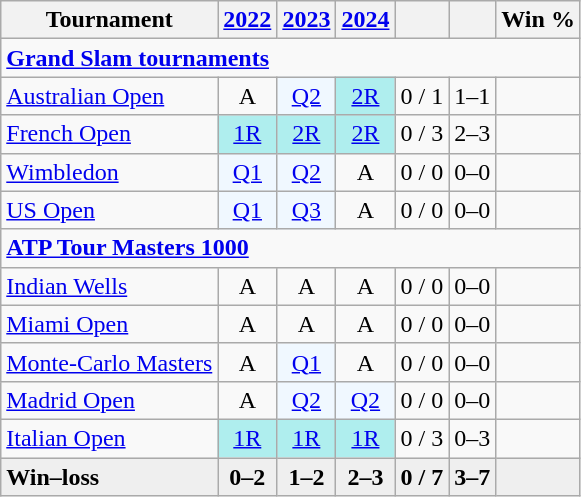<table class="wikitable" style=text-align:center>
<tr>
<th>Tournament</th>
<th><a href='#'>2022</a></th>
<th><a href='#'>2023</a></th>
<th><a href='#'>2024</a></th>
<th></th>
<th></th>
<th>Win %</th>
</tr>
<tr>
<td colspan="10" align="left"><strong><a href='#'>Grand Slam tournaments</a></strong></td>
</tr>
<tr>
<td align=left><a href='#'>Australian Open</a></td>
<td>A</td>
<td bgcolor=f0f8ff><a href='#'>Q2</a></td>
<td bgcolor=afeeee><a href='#'>2R</a></td>
<td>0 / 1</td>
<td>1–1</td>
<td></td>
</tr>
<tr>
<td align=left><a href='#'>French Open</a></td>
<td bgcolor=afeeee><a href='#'>1R</a></td>
<td bgcolor=afeeee><a href='#'>2R</a></td>
<td bgcolor=afeeee><a href='#'>2R</a></td>
<td>0 / 3</td>
<td>2–3</td>
<td></td>
</tr>
<tr>
<td align=left><a href='#'>Wimbledon</a></td>
<td bgcolor=f0f8ff><a href='#'>Q1</a></td>
<td bgcolor=f0f8ff><a href='#'>Q2</a></td>
<td>A</td>
<td>0 / 0</td>
<td>0–0</td>
<td></td>
</tr>
<tr>
<td align=left><a href='#'>US Open</a></td>
<td bgcolor=f0f8ff><a href='#'>Q1</a></td>
<td bgcolor=f0f8ff><a href='#'>Q3</a></td>
<td>A</td>
<td>0 / 0</td>
<td>0–0</td>
<td></td>
</tr>
<tr>
<td colspan=13 align=left><strong><a href='#'>ATP Tour Masters 1000</a></strong></td>
</tr>
<tr>
<td align=left><a href='#'>Indian Wells</a></td>
<td>A</td>
<td>A</td>
<td>A</td>
<td>0 / 0</td>
<td>0–0</td>
<td></td>
</tr>
<tr>
<td align=left><a href='#'>Miami Open</a></td>
<td>A</td>
<td>A</td>
<td>A</td>
<td>0 / 0</td>
<td>0–0</td>
<td></td>
</tr>
<tr>
<td style=text-align:left><a href='#'>Monte-Carlo Masters</a></td>
<td>A</td>
<td bgcolor=f0f8ff><a href='#'>Q1</a></td>
<td>A</td>
<td>0 / 0</td>
<td>0–0</td>
<td></td>
</tr>
<tr>
<td align=left><a href='#'>Madrid Open</a></td>
<td>A</td>
<td bgcolor=f0f8ff><a href='#'>Q2</a></td>
<td bgcolor=f0f8ff><a href='#'>Q2</a></td>
<td>0 / 0</td>
<td>0–0</td>
<td></td>
</tr>
<tr>
<td style=text-align:left><a href='#'>Italian Open</a></td>
<td bgcolor=afeeee><a href='#'>1R</a></td>
<td bgcolor=afeeee><a href='#'>1R</a></td>
<td bgcolor=afeeee><a href='#'>1R</a></td>
<td>0 / 3</td>
<td>0–3</td>
<td></td>
</tr>
<tr style=background:#efefef;font-weight:bold>
<td align=left>Win–loss</td>
<td>0–2</td>
<td>1–2</td>
<td>2–3</td>
<td>0 / 7</td>
<td>3–7</td>
<td></td>
</tr>
</table>
